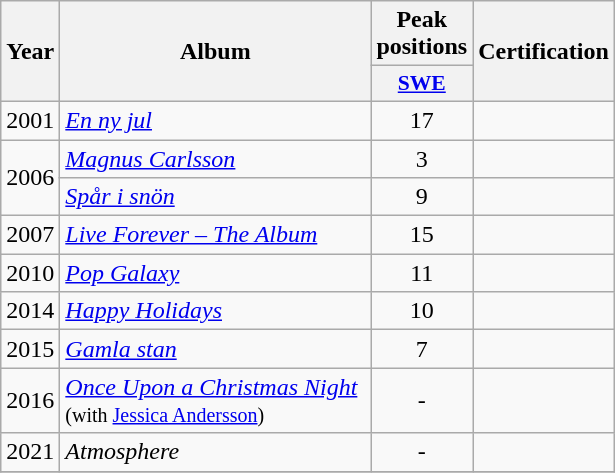<table class="wikitable">
<tr>
<th align="center" rowspan="2" width="10">Year</th>
<th align="center" rowspan="2" width="200">Album</th>
<th align="center" colspan="1" width="20">Peak positions</th>
<th align="center" rowspan="2" width="70">Certification</th>
</tr>
<tr>
<th scope="col" style="width:3em;font-size:90%;"><a href='#'>SWE</a><br></th>
</tr>
<tr>
<td style="text-align:center;" rowspan=1>2001</td>
<td><em><a href='#'>En ny jul</a></em></td>
<td style="text-align:center;">17</td>
<td style="text-align:center;"></td>
</tr>
<tr>
<td style="text-align:center;" rowspan=2>2006</td>
<td><em><a href='#'>Magnus Carlsson</a></em></td>
<td style="text-align:center;">3</td>
<td style="text-align:center;"></td>
</tr>
<tr>
<td><em><a href='#'>Spår i snön</a></em></td>
<td style="text-align:center;">9</td>
<td style="text-align:center;"></td>
</tr>
<tr>
<td style="text-align:center;" rowspan=1>2007</td>
<td><em><a href='#'>Live Forever – The Album</a></em></td>
<td style="text-align:center;">15</td>
<td style="text-align:center;"></td>
</tr>
<tr>
<td style="text-align:center;" rowspan=1>2010</td>
<td><em><a href='#'>Pop Galaxy</a></em></td>
<td style="text-align:center;">11</td>
<td style="text-align:center;"></td>
</tr>
<tr>
<td style="text-align:center;" rowspan=1>2014</td>
<td><em><a href='#'>Happy Holidays</a></em></td>
<td style="text-align:center;">10</td>
<td style="text-align:center;"></td>
</tr>
<tr>
<td style="text-align:center;" rowspan=1>2015</td>
<td><em><a href='#'>Gamla stan</a></em></td>
<td style="text-align:center;">7</td>
<td style="text-align:center;"></td>
</tr>
<tr>
<td style="text-align:center;" rowspan=1>2016</td>
<td><em><a href='#'>Once Upon a Christmas Night</a></em> <br> <small> (with <a href='#'>Jessica Andersson</a>)</small></td>
<td style="text-align:center;">-</td>
<td style="text-align:center;"></td>
</tr>
<tr>
<td style="text-align:center;" rowspan=1>2021</td>
<td><em>Atmosphere</em></td>
<td style="text-align:center;">-</td>
<td style="text-align:center;"></td>
</tr>
<tr>
</tr>
</table>
